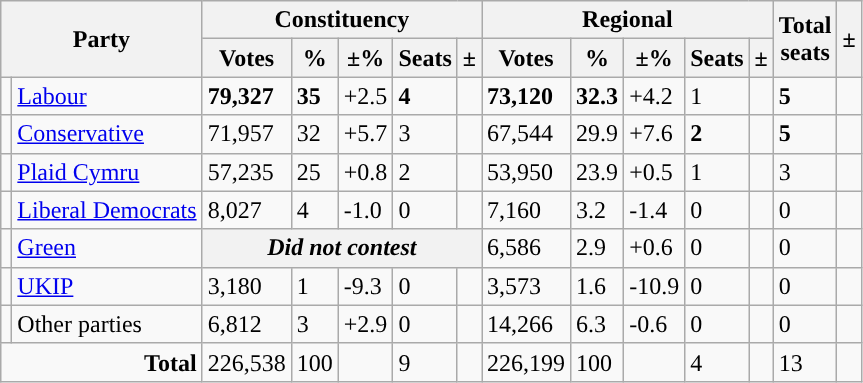<table class="wikitable">
<tr>
<th colspan="2" rowspan="2">Party</th>
<th colspan="5">Constituency</th>
<th colspan="5">Regional</th>
<th rowspan="2">Total<br>seats</th>
<th rowspan="2">±</th>
</tr>
<tr>
<th>Votes</th>
<th>%</th>
<th>±%</th>
<th>Seats</th>
<th>±</th>
<th>Votes</th>
<th>%</th>
<th>±%</th>
<th>Seats</th>
<th>±</th>
</tr>
<tr>
<td style="color:inherit;background:"></td>
<td><a href='#'>Labour</a></td>
<td><strong>79,327</strong></td>
<td><strong>35</strong></td>
<td>+2.5</td>
<td><strong>4</strong></td>
<td></td>
<td><strong>73,120</strong></td>
<td><strong>32.3</strong></td>
<td>+4.2</td>
<td>1</td>
<td></td>
<td><strong>5</strong></td>
<td></td>
</tr>
<tr>
<td style="color:inherit;background:"></td>
<td><a href='#'>Conservative</a></td>
<td>71,957</td>
<td>32</td>
<td>+5.7</td>
<td>3</td>
<td></td>
<td>67,544</td>
<td>29.9</td>
<td>+7.6</td>
<td><strong>2</strong></td>
<td></td>
<td><strong>5</strong></td>
<td></td>
</tr>
<tr>
<td style="color:inherit;background:"></td>
<td><a href='#'>Plaid Cymru</a></td>
<td>57,235</td>
<td>25</td>
<td>+0.8</td>
<td>2</td>
<td></td>
<td>53,950</td>
<td>23.9</td>
<td>+0.5</td>
<td>1</td>
<td></td>
<td>3</td>
<td></td>
</tr>
<tr>
<td style="color:inherit;background:"></td>
<td><a href='#'>Liberal Democrats</a></td>
<td>8,027</td>
<td>4</td>
<td>-1.0</td>
<td>0</td>
<td></td>
<td>7,160</td>
<td>3.2</td>
<td>-1.4</td>
<td>0</td>
<td></td>
<td>0</td>
<td></td>
</tr>
<tr>
<td style="color:inherit;background:"></td>
<td><a href='#'>Green</a></td>
<th colspan=5><em>Did not contest</em></th>
<td>6,586</td>
<td>2.9</td>
<td>+0.6</td>
<td>0</td>
<td></td>
<td>0</td>
<td></td>
</tr>
<tr>
<td style="color:inherit;background:"></td>
<td><a href='#'>UKIP</a></td>
<td>3,180</td>
<td>1</td>
<td>-9.3</td>
<td>0</td>
<td></td>
<td>3,573</td>
<td>1.6</td>
<td>-10.9</td>
<td>0</td>
<td></td>
<td>0</td>
<td></td>
</tr>
<tr>
<td style="color:inherit;background:"></td>
<td>Other parties</td>
<td>6,812</td>
<td>3</td>
<td>+2.9</td>
<td>0</td>
<td></td>
<td>14,266</td>
<td>6.3</td>
<td>-0.6</td>
<td>0</td>
<td></td>
<td>0</td>
<td></td>
</tr>
<tr>
<td colspan=2 align="right"><strong>Total</strong></td>
<td>226,538</td>
<td>100</td>
<td></td>
<td>9</td>
<td></td>
<td>226,199</td>
<td>100</td>
<td></td>
<td>4</td>
<td></td>
<td>13</td>
<td></td>
</tr>
</table>
